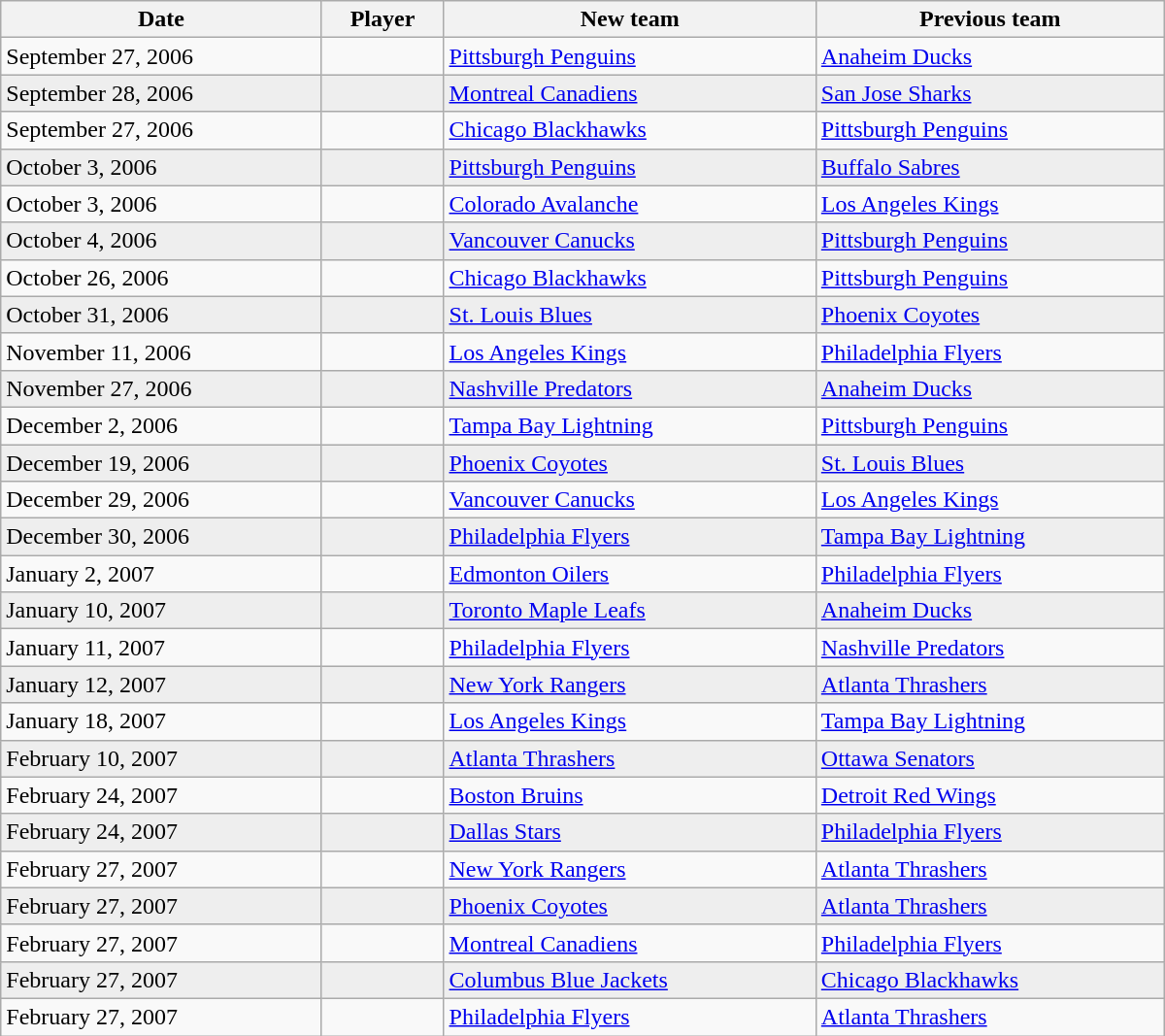<table class="wikitable sortable" style="border:1px solid #999999; width:800px;">
<tr>
<th>Date</th>
<th>Player</th>
<th>New team</th>
<th>Previous team</th>
</tr>
<tr>
<td>September 27, 2006</td>
<td></td>
<td><a href='#'>Pittsburgh Penguins</a></td>
<td><a href='#'>Anaheim Ducks</a></td>
</tr>
<tr bgcolor="eeeeee">
<td>September 28, 2006</td>
<td></td>
<td><a href='#'>Montreal Canadiens</a></td>
<td><a href='#'>San Jose Sharks</a></td>
</tr>
<tr>
<td>September 27, 2006</td>
<td></td>
<td><a href='#'>Chicago Blackhawks</a></td>
<td><a href='#'>Pittsburgh Penguins</a></td>
</tr>
<tr bgcolor="eeeeee">
<td>October 3, 2006</td>
<td></td>
<td><a href='#'>Pittsburgh Penguins</a></td>
<td><a href='#'>Buffalo Sabres</a></td>
</tr>
<tr>
<td>October 3, 2006</td>
<td></td>
<td><a href='#'>Colorado Avalanche</a></td>
<td><a href='#'>Los Angeles Kings</a></td>
</tr>
<tr bgcolor="eeeeee">
<td>October 4, 2006</td>
<td></td>
<td><a href='#'>Vancouver Canucks</a></td>
<td><a href='#'>Pittsburgh Penguins</a></td>
</tr>
<tr>
<td>October 26, 2006</td>
<td></td>
<td><a href='#'>Chicago Blackhawks</a></td>
<td><a href='#'>Pittsburgh Penguins</a></td>
</tr>
<tr bgcolor="eeeeee">
<td>October 31, 2006</td>
<td></td>
<td><a href='#'>St. Louis Blues</a></td>
<td><a href='#'>Phoenix Coyotes</a></td>
</tr>
<tr>
<td>November 11, 2006</td>
<td></td>
<td><a href='#'>Los Angeles Kings</a></td>
<td><a href='#'>Philadelphia Flyers</a></td>
</tr>
<tr bgcolor="eeeeee">
<td>November 27, 2006</td>
<td></td>
<td><a href='#'>Nashville Predators</a></td>
<td><a href='#'>Anaheim Ducks</a></td>
</tr>
<tr>
<td>December 2, 2006</td>
<td></td>
<td><a href='#'>Tampa Bay Lightning</a></td>
<td><a href='#'>Pittsburgh Penguins</a></td>
</tr>
<tr bgcolor="eeeeee">
<td>December 19, 2006</td>
<td></td>
<td><a href='#'>Phoenix Coyotes</a></td>
<td><a href='#'>St. Louis Blues</a></td>
</tr>
<tr>
<td>December 29, 2006</td>
<td></td>
<td><a href='#'>Vancouver Canucks</a></td>
<td><a href='#'>Los Angeles Kings</a></td>
</tr>
<tr bgcolor="eeeeee">
<td>December 30, 2006</td>
<td></td>
<td><a href='#'>Philadelphia Flyers</a></td>
<td><a href='#'>Tampa Bay Lightning</a></td>
</tr>
<tr>
<td>January 2, 2007</td>
<td></td>
<td><a href='#'>Edmonton Oilers</a></td>
<td><a href='#'>Philadelphia Flyers</a></td>
</tr>
<tr bgcolor="eeeeee">
<td>January 10, 2007</td>
<td></td>
<td><a href='#'>Toronto Maple Leafs</a></td>
<td><a href='#'>Anaheim Ducks</a></td>
</tr>
<tr>
<td>January 11, 2007</td>
<td></td>
<td><a href='#'>Philadelphia Flyers</a></td>
<td><a href='#'>Nashville Predators</a></td>
</tr>
<tr bgcolor="eeeeee">
<td>January 12, 2007</td>
<td></td>
<td><a href='#'>New York Rangers</a></td>
<td><a href='#'>Atlanta Thrashers</a></td>
</tr>
<tr>
<td>January 18, 2007</td>
<td></td>
<td><a href='#'>Los Angeles Kings</a></td>
<td><a href='#'>Tampa Bay Lightning</a></td>
</tr>
<tr bgcolor="eeeeee">
<td>February 10, 2007</td>
<td></td>
<td><a href='#'>Atlanta Thrashers</a></td>
<td><a href='#'>Ottawa Senators</a></td>
</tr>
<tr>
<td>February 24, 2007</td>
<td></td>
<td><a href='#'>Boston Bruins</a></td>
<td><a href='#'>Detroit Red Wings</a></td>
</tr>
<tr bgcolor="eeeeee">
<td>February 24, 2007</td>
<td></td>
<td><a href='#'>Dallas Stars</a></td>
<td><a href='#'>Philadelphia Flyers</a></td>
</tr>
<tr>
<td>February 27, 2007</td>
<td></td>
<td><a href='#'>New York Rangers</a></td>
<td><a href='#'>Atlanta Thrashers</a></td>
</tr>
<tr bgcolor="eeeeee">
<td>February 27, 2007</td>
<td></td>
<td><a href='#'>Phoenix Coyotes</a></td>
<td><a href='#'>Atlanta Thrashers</a></td>
</tr>
<tr>
<td>February 27, 2007</td>
<td></td>
<td><a href='#'>Montreal Canadiens</a></td>
<td><a href='#'>Philadelphia Flyers</a></td>
</tr>
<tr bgcolor="eeeeee">
<td>February 27, 2007</td>
<td></td>
<td><a href='#'>Columbus Blue Jackets</a></td>
<td><a href='#'>Chicago Blackhawks</a></td>
</tr>
<tr>
<td>February 27, 2007</td>
<td></td>
<td><a href='#'>Philadelphia Flyers</a></td>
<td><a href='#'>Atlanta Thrashers</a></td>
</tr>
</table>
